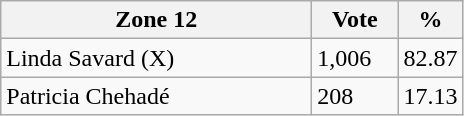<table class="wikitable">
<tr>
<th width="200px">Zone 12</th>
<th width="50px">Vote</th>
<th width="30px">%</th>
</tr>
<tr>
<td>Linda Savard (X)</td>
<td>1,006</td>
<td>82.87</td>
</tr>
<tr>
<td>Patricia Chehadé</td>
<td>208</td>
<td>17.13</td>
</tr>
</table>
